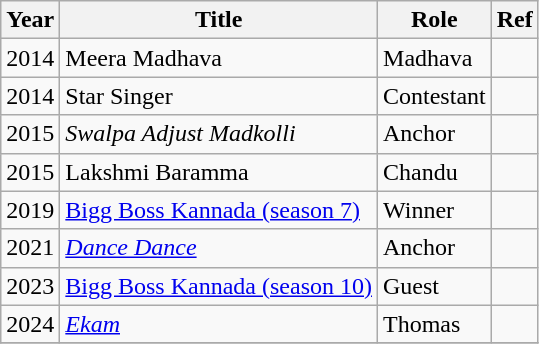<table class="wikitable">
<tr>
<th>Year</th>
<th>Title</th>
<th>Role</th>
<th>Ref</th>
</tr>
<tr>
<td>2014</td>
<td>Meera Madhava</td>
<td>Madhava</td>
<td></td>
</tr>
<tr>
<td>2014</td>
<td>Star Singer</td>
<td>Contestant</td>
<td></td>
</tr>
<tr>
<td>2015</td>
<td><em>Swalpa Adjust Madkolli</em></td>
<td>Anchor</td>
<td></td>
</tr>
<tr>
<td>2015</td>
<td>Lakshmi Baramma</td>
<td>Chandu</td>
<td></td>
</tr>
<tr>
<td>2019</td>
<td><a href='#'>Bigg Boss Kannada (season 7)</a></td>
<td>Winner</td>
<td></td>
</tr>
<tr>
<td>2021</td>
<td><em><a href='#'>Dance Dance</a></em></td>
<td>Anchor</td>
<td></td>
</tr>
<tr>
<td>2023</td>
<td><a href='#'>Bigg Boss Kannada (season 10)</a></td>
<td>Guest</td>
<td></td>
</tr>
<tr>
<td>2024</td>
<td><em><a href='#'>Ekam</a></em></td>
<td>Thomas</td>
<td></td>
</tr>
<tr>
</tr>
</table>
